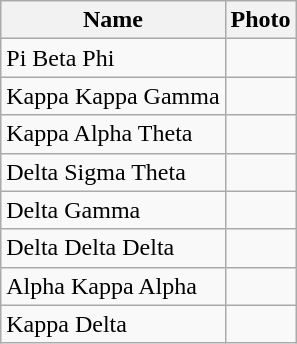<table class="wikitable sortable">
<tr>
<th>Name</th>
<th>Photo</th>
</tr>
<tr>
<td>Pi Beta Phi</td>
<td></td>
</tr>
<tr>
<td>Kappa Kappa Gamma</td>
<td></td>
</tr>
<tr>
<td>Kappa Alpha Theta</td>
<td></td>
</tr>
<tr>
<td>Delta Sigma Theta</td>
<td></td>
</tr>
<tr>
<td>Delta Gamma</td>
<td></td>
</tr>
<tr>
<td>Delta Delta Delta</td>
<td></td>
</tr>
<tr>
<td>Alpha Kappa Alpha</td>
<td></td>
</tr>
<tr>
<td>Kappa Delta</td>
<td></td>
</tr>
</table>
